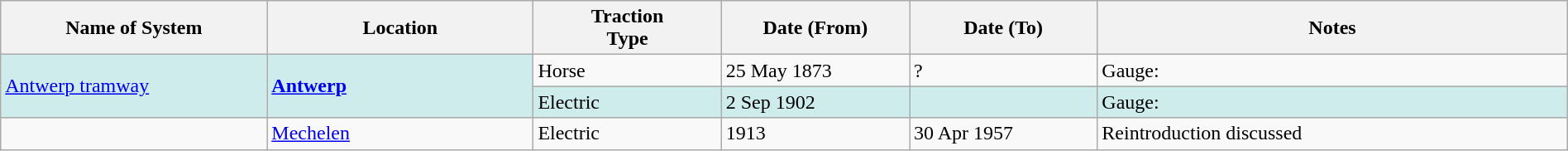<table class="wikitable" width=100%>
<tr>
<th width=17%>Name of System</th>
<th width=17%>Location</th>
<th width=12%>Traction<br>Type</th>
<th width=12%>Date (From)</th>
<th width=12%>Date (To)</th>
<th width=30%>Notes</th>
</tr>
<tr>
<td style="background:#CFECEC" rowspan="2"><a href='#'>Antwerp tramway</a></td>
<td style="background:#CFECEC" rowspan="2"><strong><a href='#'>Antwerp</a></strong></td>
<td>Horse</td>
<td>25 May 1873</td>
<td>?</td>
<td>Gauge: </td>
</tr>
<tr style="background:#CFECEC">
<td>Electric</td>
<td>2 Sep 1902</td>
<td> </td>
<td>Gauge: </td>
</tr>
<tr>
<td> </td>
<td><a href='#'>Mechelen</a></td>
<td>Electric</td>
<td>1913</td>
<td>30 Apr 1957</td>
<td>Reintroduction discussed</td>
</tr>
</table>
